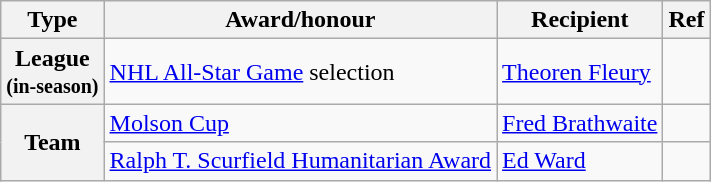<table class="wikitable">
<tr>
<th scope="col">Type</th>
<th scope="col">Award/honour</th>
<th scope="col">Recipient</th>
<th scope="col">Ref</th>
</tr>
<tr>
<th scope="row">League<br><small>(in-season)</small></th>
<td><a href='#'>NHL All-Star Game</a> selection</td>
<td><a href='#'>Theoren Fleury</a></td>
<td></td>
</tr>
<tr>
<th scope="row" rowspan="2">Team</th>
<td><a href='#'>Molson Cup</a></td>
<td><a href='#'>Fred Brathwaite</a></td>
<td></td>
</tr>
<tr>
<td><a href='#'>Ralph T. Scurfield Humanitarian Award</a></td>
<td><a href='#'>Ed Ward</a></td>
<td></td>
</tr>
</table>
